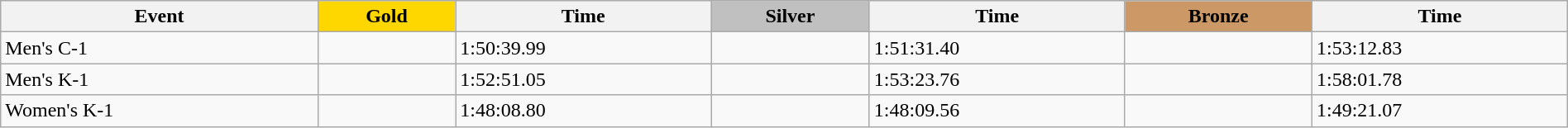<table class="wikitable" width=100%>
<tr>
<th>Event</th>
<td align=center bgcolor="gold"><strong>Gold</strong></td>
<th>Time</th>
<td align=center bgcolor="silver"><strong>Silver</strong></td>
<th>Time</th>
<td align=center bgcolor="CC9966"><strong>Bronze</strong></td>
<th>Time</th>
</tr>
<tr>
<td>Men's C-1</td>
<td></td>
<td>1:50:39.99</td>
<td></td>
<td>1:51:31.40</td>
<td></td>
<td>1:53:12.83</td>
</tr>
<tr>
<td>Men's K-1</td>
<td></td>
<td>1:52:51.05</td>
<td></td>
<td>1:53:23.76</td>
<td></td>
<td>1:58:01.78</td>
</tr>
<tr>
<td>Women's K-1</td>
<td></td>
<td>1:48:08.80</td>
<td></td>
<td>1:48:09.56</td>
<td></td>
<td>1:49:21.07</td>
</tr>
</table>
